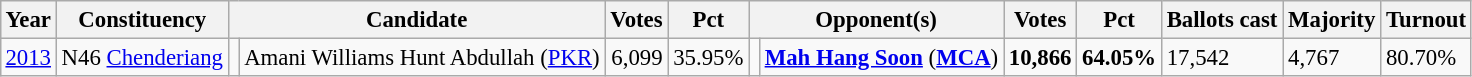<table class="wikitable" style="margin:0.5em ; font-size:95%">
<tr>
<th>Year</th>
<th>Constituency</th>
<th colspan=2>Candidate</th>
<th>Votes</th>
<th>Pct</th>
<th colspan=2>Opponent(s)</th>
<th>Votes</th>
<th>Pct</th>
<th>Ballots cast</th>
<th>Majority</th>
<th>Turnout</th>
</tr>
<tr>
<td><a href='#'>2013</a></td>
<td>N46 <a href='#'>Chenderiang</a></td>
<td></td>
<td>Amani Williams Hunt Abdullah (<a href='#'>PKR</a>)</td>
<td align="right">6,099</td>
<td>35.95%</td>
<td></td>
<td><strong><a href='#'>Mah Hang Soon</a></strong> (<a href='#'><strong>MCA</strong></a>)</td>
<td align="right"><strong>10,866</strong></td>
<td><strong>64.05%</strong></td>
<td>17,542</td>
<td>4,767</td>
<td>80.70%</td>
</tr>
</table>
